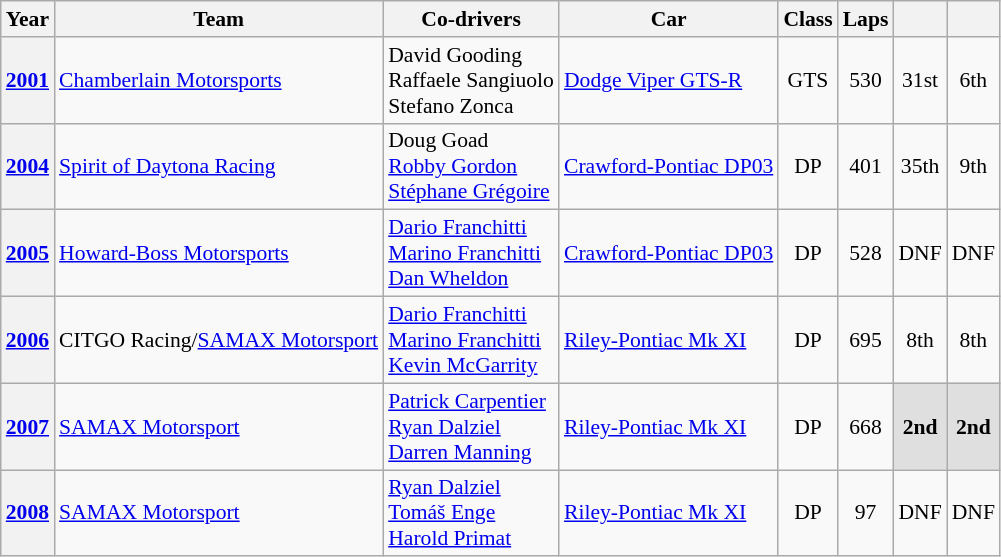<table class="wikitable" style="text-align:center; font-size:90%">
<tr>
<th>Year</th>
<th>Team</th>
<th>Co-drivers</th>
<th>Car</th>
<th>Class</th>
<th>Laps</th>
<th></th>
<th></th>
</tr>
<tr>
<th><a href='#'>2001</a></th>
<td align="left"> <a href='#'>Chamberlain Motorsports</a></td>
<td align="left"> David Gooding<br> Raffaele Sangiuolo<br> Stefano Zonca</td>
<td align="left"><a href='#'>Dodge Viper GTS-R</a></td>
<td>GTS</td>
<td>530</td>
<td>31st</td>
<td>6th</td>
</tr>
<tr>
<th><a href='#'>2004</a></th>
<td align="left"> <a href='#'>Spirit of Daytona Racing</a></td>
<td align="left"> Doug Goad<br> <a href='#'>Robby Gordon</a><br> <a href='#'>Stéphane Grégoire</a></td>
<td align="left"><a href='#'>Crawford-Pontiac DP03</a></td>
<td>DP</td>
<td>401</td>
<td>35th</td>
<td>9th</td>
</tr>
<tr>
<th><a href='#'>2005</a></th>
<td align="left"> <a href='#'>Howard-Boss Motorsports</a></td>
<td align="left"> <a href='#'>Dario Franchitti</a><br> <a href='#'>Marino Franchitti</a><br> <a href='#'>Dan Wheldon</a></td>
<td align="left"><a href='#'>Crawford-Pontiac DP03</a></td>
<td>DP</td>
<td>528</td>
<td>DNF</td>
<td>DNF</td>
</tr>
<tr>
<th><a href='#'>2006</a></th>
<td align="left"> CITGO Racing/<a href='#'>SAMAX Motorsport</a></td>
<td align="left"> <a href='#'>Dario Franchitti</a><br> <a href='#'>Marino Franchitti</a><br> <a href='#'>Kevin McGarrity</a></td>
<td align="left"><a href='#'>Riley-Pontiac Mk XI</a></td>
<td>DP</td>
<td>695</td>
<td>8th</td>
<td>8th</td>
</tr>
<tr>
<th><a href='#'>2007</a></th>
<td align="left"> <a href='#'>SAMAX Motorsport</a></td>
<td align="left"> <a href='#'>Patrick Carpentier</a><br> <a href='#'>Ryan Dalziel</a><br> <a href='#'>Darren Manning</a></td>
<td align="left"><a href='#'>Riley-Pontiac Mk XI</a></td>
<td>DP</td>
<td>668</td>
<td style="background:#DFDFDF;"><strong>2nd</strong></td>
<td style="background:#DFDFDF;"><strong>2nd</strong></td>
</tr>
<tr>
<th><a href='#'>2008</a></th>
<td align="left"> <a href='#'>SAMAX Motorsport</a></td>
<td align="left"> <a href='#'>Ryan Dalziel</a><br> <a href='#'>Tomáš Enge</a><br> <a href='#'>Harold Primat</a></td>
<td align="left"><a href='#'>Riley-Pontiac Mk XI</a></td>
<td>DP</td>
<td>97</td>
<td>DNF</td>
<td>DNF</td>
</tr>
</table>
